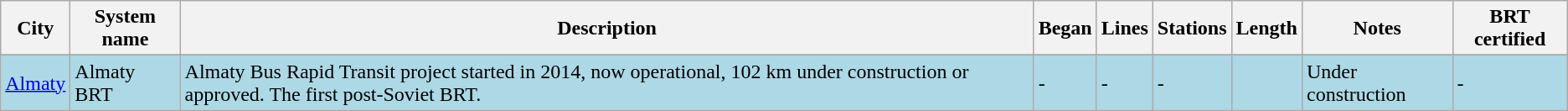<table class="wikitable">
<tr>
<th>City</th>
<th>System name</th>
<th>Description</th>
<th>Began</th>
<th>Lines</th>
<th>Stations</th>
<th>Length</th>
<th>Notes</th>
<th>BRT certified</th>
</tr>
<tr>
</tr>
<tr style="background:lightblue;">
<td><a href='#'>Almaty</a></td>
<td>Almaty BRT</td>
<td>Almaty Bus Rapid Transit project started in 2014, now operational, 102 km under construction or approved. The first post-Soviet BRT.</td>
<td>-</td>
<td>-</td>
<td>-</td>
<td></td>
<td>Under construction</td>
<td>-</td>
</tr>
</table>
